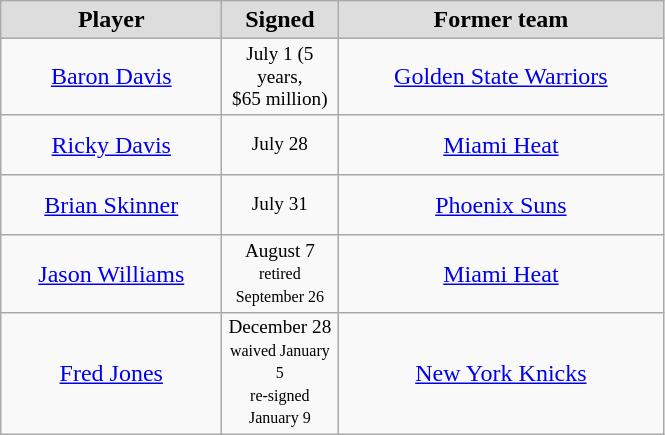<table class="wikitable" style="text-align: center">
<tr align="center" bgcolor="#dddddd">
<td style="width:140px"><strong>Player</strong></td>
<td style="width:70px"><strong>Signed</strong></td>
<td style="width:210px"><strong>Former team</strong></td>
</tr>
<tr style="height:40px">
<td><a href='#'>Baron Davis</a></td>
<td style="font-size: 80%">July 1 (5 years, $65 million)</td>
<td><a href='#'>Golden State Warriors</a></td>
</tr>
<tr style="height:40px">
<td><a href='#'>Ricky Davis</a></td>
<td style="font-size: 80%">July 28</td>
<td><a href='#'>Miami Heat</a></td>
</tr>
<tr style="height:40px">
<td><a href='#'>Brian Skinner</a></td>
<td style="font-size: 80%">July 31</td>
<td><a href='#'>Phoenix Suns</a></td>
</tr>
<tr style="height:40px">
<td><a href='#'>Jason Williams</a></td>
<td style="font-size: 80%">August 7 <br><small>retired September 26</small></td>
<td><a href='#'>Miami Heat</a></td>
</tr>
<tr style="height:40px">
<td><a href='#'>Fred Jones</a></td>
<td style="font-size: 80%">December 28 <br><small>waived January 5 <br>re-signed January 9</small></td>
<td><a href='#'>New York Knicks</a></td>
</tr>
</table>
